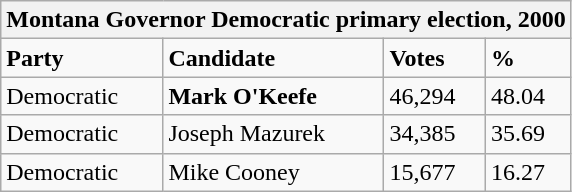<table class="wikitable">
<tr>
<th colspan="4">Montana Governor Democratic primary election, 2000</th>
</tr>
<tr>
<td><strong>Party</strong></td>
<td><strong>Candidate</strong></td>
<td><strong>Votes</strong></td>
<td><strong>%</strong></td>
</tr>
<tr>
<td>Democratic</td>
<td><strong>Mark O'Keefe</strong></td>
<td>46,294</td>
<td>48.04</td>
</tr>
<tr>
<td>Democratic</td>
<td>Joseph Mazurek</td>
<td>34,385</td>
<td>35.69</td>
</tr>
<tr>
<td>Democratic</td>
<td>Mike Cooney</td>
<td>15,677</td>
<td>16.27</td>
</tr>
</table>
